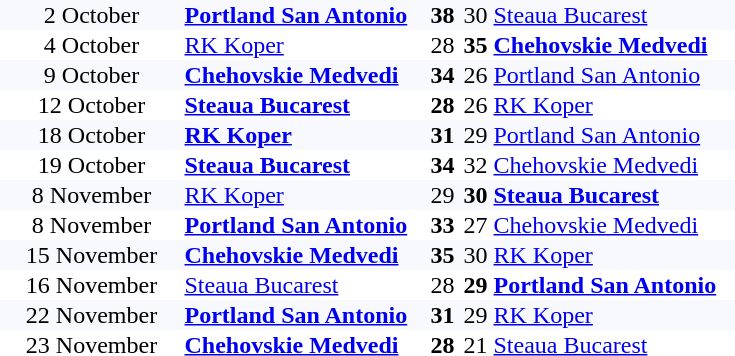<table border="0" cellspacing="0" cellpadding="1">
<tr align="center"  bgcolor="#F8F8FF">
<td width="120">2 October</td>
<td width="160" align="left"><strong><a href='#'>Portland San Antonio</a></strong></td>
<td width="20"><strong>38</strong></td>
<td width="20">30</td>
<td width="160" align="left"><a href='#'>Steaua Bucarest</a></td>
</tr>
<tr align="center">
<td width="120">4 October</td>
<td width="160" align="left"><a href='#'>RK Koper</a></td>
<td width="20">28</td>
<td width="20"><strong>35</strong></td>
<td width="160" align="left"><strong><a href='#'>Chehovskie Medvedi</a></strong></td>
</tr>
<tr align="center"  bgcolor="#F8F8FF">
<td width="120">9 October</td>
<td width="160" align="left"><strong><a href='#'>Chehovskie Medvedi</a></strong></td>
<td width="20"><strong>34</strong></td>
<td width="20">26</td>
<td width="160" align="left"><a href='#'>Portland San Antonio</a></td>
</tr>
<tr align="center">
<td width="120">12 October</td>
<td width="160" align="left"><strong><a href='#'>Steaua Bucarest</a></strong></td>
<td width="20"><strong>28</strong></td>
<td width="20">26</td>
<td width="160" align="left"><a href='#'>RK Koper</a></td>
</tr>
<tr align="center" bgcolor="#F8F8FF">
<td width="120">18 October</td>
<td width="160" align="left"><strong><a href='#'>RK Koper</a></strong></td>
<td width="20"><strong>31</strong></td>
<td width="20">29</td>
<td width="160" align="left"><a href='#'>Portland San Antonio</a></td>
</tr>
<tr align="center">
<td width="120">19 October</td>
<td width="160" align="left"><strong><a href='#'>Steaua Bucarest</a></strong></td>
<td width="20"><strong>34</strong></td>
<td width="20">32</td>
<td width="160" align="left"><a href='#'>Chehovskie Medvedi</a></td>
</tr>
<tr align="center"  bgcolor="#F8F8FF">
<td width="120">8 November</td>
<td width="160" align="left"><a href='#'>RK Koper</a></td>
<td width="20">29</td>
<td width="20"><strong>30</strong></td>
<td width="160" align="left"><strong><a href='#'>Steaua Bucarest</a></strong></td>
</tr>
<tr align="center">
<td width="120">8 November</td>
<td width="160" align="left"><strong><a href='#'>Portland San Antonio</a></strong></td>
<td width="20"><strong>33</strong></td>
<td width="20">27</td>
<td width="160" align="left"><a href='#'>Chehovskie Medvedi</a></td>
</tr>
<tr align="center"  bgcolor="#F8F8FF">
<td width="120">15 November</td>
<td width="160" align="left"><strong><a href='#'>Chehovskie Medvedi</a></strong></td>
<td width="20"><strong>35</strong></td>
<td width="20">30</td>
<td width="160" align="left"><a href='#'>RK Koper</a></td>
</tr>
<tr align="center">
<td width="120">16 November</td>
<td width="160" align="left"><a href='#'>Steaua Bucarest</a></td>
<td width="20">28</td>
<td width="20"><strong>29</strong></td>
<td width="160" align="left"><strong><a href='#'>Portland San Antonio</a></strong></td>
</tr>
<tr align="center" bgcolor="#F8F8FF">
<td width="120">22 November</td>
<td width="160" align="left"><strong><a href='#'>Portland San Antonio</a></strong></td>
<td width="20"><strong>31</strong></td>
<td width="20">29</td>
<td width="160" align="left"><a href='#'>RK Koper</a></td>
</tr>
<tr align="center">
<td width="120">23 November</td>
<td width="160" align="left"><strong><a href='#'>Chehovskie Medvedi</a></strong></td>
<td width="20"><strong>28</strong></td>
<td width="20">21</td>
<td width="160" align="left"><a href='#'>Steaua Bucarest</a></td>
</tr>
</table>
